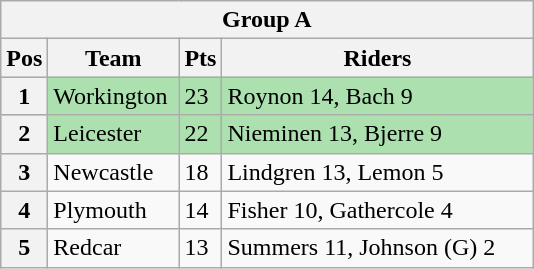<table class="wikitable">
<tr>
<th colspan="4">Group A</th>
</tr>
<tr>
<th width=20>Pos</th>
<th width=80>Team</th>
<th width=20>Pts</th>
<th width=200>Riders</th>
</tr>
<tr style="background:#ACE1AF;">
<th>1</th>
<td>Workington</td>
<td>23</td>
<td>Roynon 14, Bach 9</td>
</tr>
<tr style="background:#ACE1AF;">
<th>2</th>
<td>Leicester</td>
<td>22</td>
<td>Nieminen 13, Bjerre 9</td>
</tr>
<tr>
<th>3</th>
<td>Newcastle</td>
<td>18</td>
<td>Lindgren 13, Lemon 5</td>
</tr>
<tr>
<th>4</th>
<td>Plymouth</td>
<td>14</td>
<td>Fisher 10, Gathercole 4</td>
</tr>
<tr>
<th>5</th>
<td>Redcar</td>
<td>13</td>
<td>Summers 11, Johnson (G) 2</td>
</tr>
</table>
